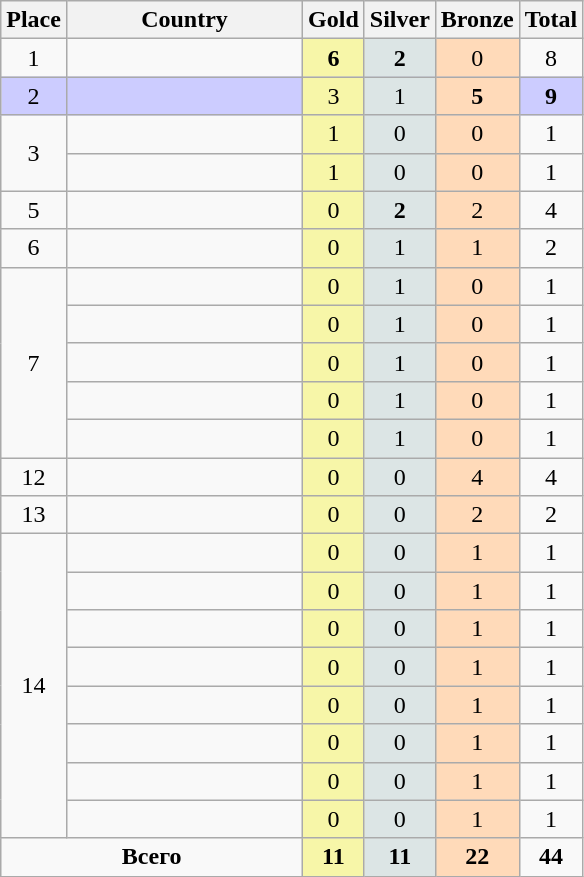<table class="wikitable">
<tr>
<th>Place</th>
<th width=150>Country</th>
<th bgcolor="gold">Gold</th>
<th bgcolor="silver">Silver</th>
<th bgcolor="cc9966">Bronze</th>
<th>Total</th>
</tr>
<tr align=center>
<td>1</td>
<td align=left></td>
<td style="background:#F7F6A8;"><strong>6</strong></td>
<td style="background:#DCE5E5;"><strong>2</strong></td>
<td style="background:#FFDAB9;">0</td>
<td>8</td>
</tr>
<tr align=center bgcolor=ccccff>
<td>2</td>
<td align=left></td>
<td style="background:#F7F6A8;">3</td>
<td style="background:#DCE5E5;">1</td>
<td style="background:#FFDAB9;"><strong>5</strong></td>
<td><strong>9</strong></td>
</tr>
<tr align=center>
<td rowspan="2">3</td>
<td align=left></td>
<td style="background:#F7F6A8;">1</td>
<td style="background:#DCE5E5;">0</td>
<td style="background:#FFDAB9;">0</td>
<td>1</td>
</tr>
<tr align=center>
<td align=left></td>
<td style="background:#F7F6A8;">1</td>
<td style="background:#DCE5E5;">0</td>
<td style="background:#FFDAB9;">0</td>
<td>1</td>
</tr>
<tr align=center>
<td>5</td>
<td align=left></td>
<td style="background:#F7F6A8;">0</td>
<td style="background:#DCE5E5;"><strong>2</strong></td>
<td style="background:#FFDAB9;">2</td>
<td>4</td>
</tr>
<tr align=center>
<td>6</td>
<td align=left></td>
<td style="background:#F7F6A8;">0</td>
<td style="background:#DCE5E5;">1</td>
<td style="background:#FFDAB9;">1</td>
<td>2</td>
</tr>
<tr align=center>
<td rowspan="5">7</td>
<td align=left></td>
<td style="background:#F7F6A8;">0</td>
<td style="background:#DCE5E5;">1</td>
<td style="background:#FFDAB9;">0</td>
<td>1</td>
</tr>
<tr align=center>
<td align=left></td>
<td style="background:#F7F6A8;">0</td>
<td style="background:#DCE5E5;">1</td>
<td style="background:#FFDAB9;">0</td>
<td>1</td>
</tr>
<tr align=center>
<td align=left></td>
<td style="background:#F7F6A8;">0</td>
<td style="background:#DCE5E5;">1</td>
<td style="background:#FFDAB9;">0</td>
<td>1</td>
</tr>
<tr align=center>
<td align=left></td>
<td style="background:#F7F6A8;">0</td>
<td style="background:#DCE5E5;">1</td>
<td style="background:#FFDAB9;">0</td>
<td>1</td>
</tr>
<tr align=center>
<td align=left></td>
<td style="background:#F7F6A8;">0</td>
<td style="background:#DCE5E5;">1</td>
<td style="background:#FFDAB9;">0</td>
<td>1</td>
</tr>
<tr align=center>
<td>12</td>
<td align=left></td>
<td style="background:#F7F6A8;">0</td>
<td style="background:#DCE5E5;">0</td>
<td style="background:#FFDAB9;">4</td>
<td>4</td>
</tr>
<tr align=center>
<td>13</td>
<td align=left></td>
<td style="background:#F7F6A8;">0</td>
<td style="background:#DCE5E5;">0</td>
<td style="background:#FFDAB9;">2</td>
<td>2</td>
</tr>
<tr align=center>
<td rowspan="8">14</td>
<td align=left></td>
<td style="background:#F7F6A8;">0</td>
<td style="background:#DCE5E5;">0</td>
<td style="background:#FFDAB9;">1</td>
<td>1</td>
</tr>
<tr align=center>
<td align=left></td>
<td style="background:#F7F6A8;">0</td>
<td style="background:#DCE5E5;">0</td>
<td style="background:#FFDAB9;">1</td>
<td>1</td>
</tr>
<tr align=center>
<td align=left></td>
<td style="background:#F7F6A8;">0</td>
<td style="background:#DCE5E5;">0</td>
<td style="background:#FFDAB9;">1</td>
<td>1</td>
</tr>
<tr align=center>
<td align=left></td>
<td style="background:#F7F6A8;">0</td>
<td style="background:#DCE5E5;">0</td>
<td style="background:#FFDAB9;">1</td>
<td>1</td>
</tr>
<tr align=center>
<td align=left></td>
<td style="background:#F7F6A8;">0</td>
<td style="background:#DCE5E5;">0</td>
<td style="background:#FFDAB9;">1</td>
<td>1</td>
</tr>
<tr align=center>
<td align=left></td>
<td style="background:#F7F6A8;">0</td>
<td style="background:#DCE5E5;">0</td>
<td style="background:#FFDAB9;">1</td>
<td>1</td>
</tr>
<tr align=center>
<td align=left></td>
<td style="background:#F7F6A8;">0</td>
<td style="background:#DCE5E5;">0</td>
<td style="background:#FFDAB9;">1</td>
<td>1</td>
</tr>
<tr align=center>
<td align=left></td>
<td style="background:#F7F6A8;">0</td>
<td style="background:#DCE5E5;">0</td>
<td style="background:#FFDAB9;">1</td>
<td>1</td>
</tr>
<tr align=center>
<td colspan="2"><strong>Всего</strong></td>
<td style="background:#F7F6A8;"><strong>11</strong></td>
<td style="background:#DCE5E5;"><strong>11</strong></td>
<td style="background:#FFDAB9;"><strong>22</strong></td>
<td><strong>44</strong></td>
</tr>
</table>
